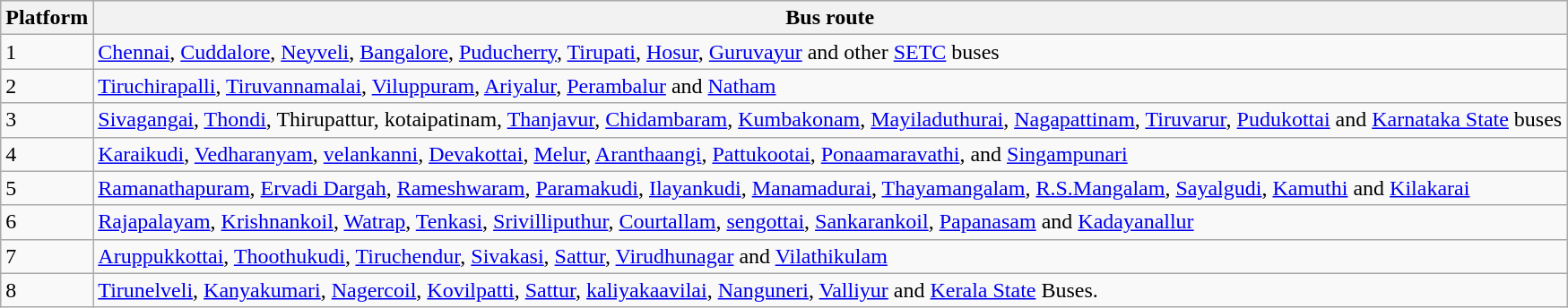<table class="wikitable">
<tr>
<th>Platform</th>
<th>Bus route</th>
</tr>
<tr>
<td>1</td>
<td><a href='#'>Chennai</a>, <a href='#'>Cuddalore</a>, <a href='#'>Neyveli</a>, <a href='#'>Bangalore</a>, <a href='#'>Puducherry</a>, <a href='#'>Tirupati</a>, <a href='#'>Hosur</a>, <a href='#'>Guruvayur</a> and other <a href='#'>SETC</a> buses</td>
</tr>
<tr>
<td>2</td>
<td><a href='#'>Tiruchirapalli</a>, <a href='#'>Tiruvannamalai</a>, <a href='#'>Viluppuram</a>, <a href='#'>Ariyalur</a>, <a href='#'>Perambalur</a> and <a href='#'>Natham</a></td>
</tr>
<tr>
<td>3</td>
<td><a href='#'>Sivagangai</a>, <a href='#'>Thondi</a>, Thirupattur, kotaipatinam, <a href='#'>Thanjavur</a>, <a href='#'>Chidambaram</a>, <a href='#'>Kumbakonam</a>, <a href='#'>Mayiladuthurai</a>, <a href='#'>Nagapattinam</a>, <a href='#'>Tiruvarur</a>, <a href='#'>Pudukottai</a> and <a href='#'>Karnataka State</a> buses</td>
</tr>
<tr>
<td>4</td>
<td><a href='#'>Karaikudi</a>, <a href='#'>Vedharanyam</a>, <a href='#'>velankanni</a>, <a href='#'>Devakottai</a>, <a href='#'>Melur</a>, <a href='#'>Aranthaangi</a>, <a href='#'>Pattukootai</a>, <a href='#'>Ponaamaravathi</a>, and <a href='#'>Singampunari</a></td>
</tr>
<tr>
<td>5</td>
<td><a href='#'>Ramanathapuram</a>, <a href='#'>Ervadi Dargah</a>, <a href='#'>Rameshwaram</a>, <a href='#'>Paramakudi</a>, <a href='#'>Ilayankudi</a>, <a href='#'>Manamadurai</a>, <a href='#'>Thayamangalam</a>, <a href='#'>R.S.Mangalam</a>, <a href='#'>Sayalgudi</a>, <a href='#'>Kamuthi</a> and <a href='#'>Kilakarai</a></td>
</tr>
<tr>
<td>6</td>
<td><a href='#'>Rajapalayam</a>, <a href='#'>Krishnankoil</a>, <a href='#'>Watrap</a>, <a href='#'>Tenkasi</a>, <a href='#'>Srivilliputhur</a>, <a href='#'>Courtallam</a>, <a href='#'>sengottai</a>, <a href='#'>Sankarankoil</a>, <a href='#'>Papanasam</a> and <a href='#'>Kadayanallur</a></td>
</tr>
<tr>
<td>7</td>
<td><a href='#'>Aruppukkottai</a>, <a href='#'>Thoothukudi</a>, <a href='#'>Tiruchendur</a>, <a href='#'>Sivakasi</a>, <a href='#'>Sattur</a>, <a href='#'>Virudhunagar</a> and <a href='#'>Vilathikulam</a></td>
</tr>
<tr>
<td>8</td>
<td><a href='#'>Tirunelveli</a>, <a href='#'>Kanyakumari</a>, <a href='#'>Nagercoil</a>, <a href='#'>Kovilpatti</a>, <a href='#'>Sattur</a>, <a href='#'>kaliyakaavilai</a>, <a href='#'>Nanguneri</a>, <a href='#'>Valliyur</a> and <a href='#'>Kerala State</a> Buses.</td>
</tr>
</table>
